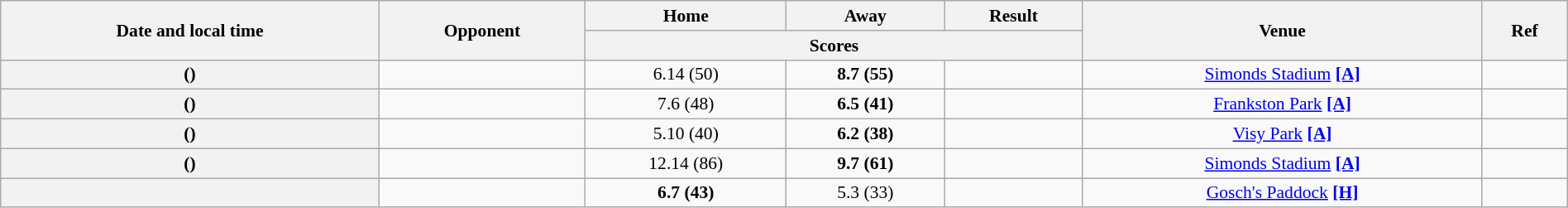<table class="wikitable plainrowheaders" style="font-size:90%; width:100%; text-align:center;">
<tr>
<th scope="col" rowspan="2">Date and local time</th>
<th scope="col" rowspan="2">Opponent</th>
<th scope="col">Home</th>
<th scope="col">Away</th>
<th scope="col">Result</th>
<th scope="col" rowspan="2">Venue</th>
<th scope="col" class="unsortable" rowspan=2>Ref</th>
</tr>
<tr>
<th scope="col" colspan="3">Scores</th>
</tr>
<tr>
<th scope="row"> ()</th>
<td align=left></td>
<td>6.14 (50)</td>
<td><strong>8.7 (55)</strong></td>
<td></td>
<td><a href='#'>Simonds Stadium</a> <a href='#'><strong>[A]</strong></a></td>
<td></td>
</tr>
<tr>
<th scope="row"> ()</th>
<td align=left></td>
<td>7.6 (48)</td>
<td><strong>6.5 (41)</strong></td>
<td></td>
<td><a href='#'>Frankston Park</a> <a href='#'><strong>[A]</strong></a></td>
<td></td>
</tr>
<tr>
<th scope="row"> ()</th>
<td align=left></td>
<td>5.10 (40)</td>
<td><strong>6.2 (38)</strong></td>
<td></td>
<td><a href='#'>Visy Park</a> <a href='#'><strong>[A]</strong></a></td>
<td></td>
</tr>
<tr>
<th scope="row"> ()</th>
<td align=left></td>
<td>12.14 (86)</td>
<td><strong>9.7 (61)</strong></td>
<td></td>
<td><a href='#'>Simonds Stadium</a> <a href='#'><strong>[A]</strong></a></td>
<td></td>
</tr>
<tr>
<th scope="row"> </th>
<td align=left></td>
<td><strong>6.7 (43)</strong></td>
<td>5.3 (33)</td>
<td></td>
<td><a href='#'>Gosch's Paddock</a> <a href='#'><strong>[H]</strong></a></td>
<td></td>
</tr>
</table>
